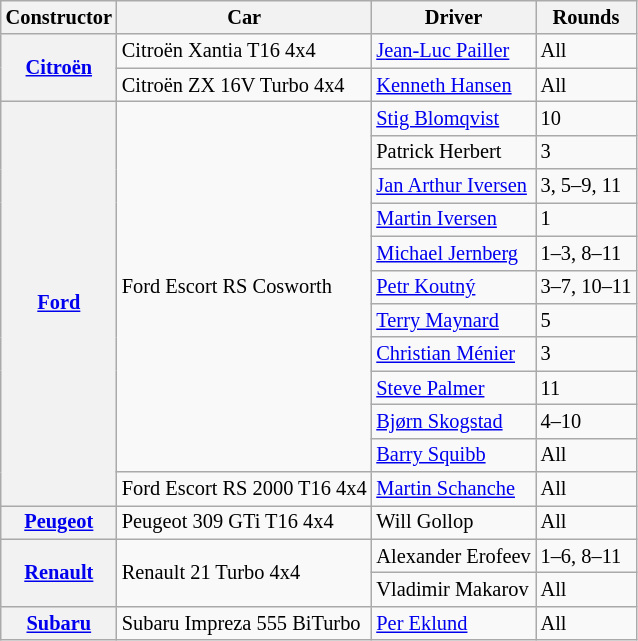<table class="wikitable" style="font-size: 85%">
<tr>
<th>Constructor</th>
<th>Car</th>
<th>Driver</th>
<th>Rounds</th>
</tr>
<tr>
<th rowspan=2><a href='#'>Citroën</a></th>
<td>Citroën Xantia T16 4x4</td>
<td> <a href='#'>Jean-Luc Pailler</a></td>
<td>All</td>
</tr>
<tr>
<td>Citroën ZX 16V Turbo 4x4</td>
<td> <a href='#'>Kenneth Hansen</a></td>
<td>All</td>
</tr>
<tr>
<th rowspan=12><a href='#'>Ford</a></th>
<td rowspan=11>Ford Escort RS Cosworth</td>
<td> <a href='#'>Stig Blomqvist</a></td>
<td>10</td>
</tr>
<tr>
<td> Patrick Herbert</td>
<td>3</td>
</tr>
<tr>
<td> <a href='#'>Jan Arthur Iversen</a></td>
<td>3, 5–9, 11</td>
</tr>
<tr>
<td> <a href='#'>Martin Iversen</a></td>
<td>1</td>
</tr>
<tr>
<td> <a href='#'>Michael Jernberg</a></td>
<td>1–3, 8–11</td>
</tr>
<tr>
<td> <a href='#'>Petr Koutný</a></td>
<td>3–7, 10–11</td>
</tr>
<tr>
<td> <a href='#'>Terry Maynard</a></td>
<td>5</td>
</tr>
<tr>
<td> <a href='#'>Christian Ménier</a></td>
<td>3</td>
</tr>
<tr>
<td> <a href='#'>Steve Palmer</a></td>
<td>11</td>
</tr>
<tr>
<td> <a href='#'>Bjørn Skogstad</a></td>
<td>4–10</td>
</tr>
<tr>
<td> <a href='#'>Barry Squibb</a></td>
<td>All</td>
</tr>
<tr>
<td>Ford Escort RS 2000 T16 4x4</td>
<td> <a href='#'>Martin Schanche</a></td>
<td>All</td>
</tr>
<tr>
<th><a href='#'>Peugeot</a></th>
<td>Peugeot 309 GTi T16 4x4</td>
<td> Will Gollop</td>
<td>All</td>
</tr>
<tr>
<th rowspan=2><a href='#'>Renault</a></th>
<td rowspan=2>Renault 21 Turbo 4x4</td>
<td> Alexander Erofeev</td>
<td>1–6, 8–11</td>
</tr>
<tr>
<td> Vladimir Makarov</td>
<td>All</td>
</tr>
<tr>
<th><a href='#'>Subaru</a></th>
<td>Subaru Impreza 555 BiTurbo</td>
<td> <a href='#'>Per Eklund</a></td>
<td>All</td>
</tr>
</table>
